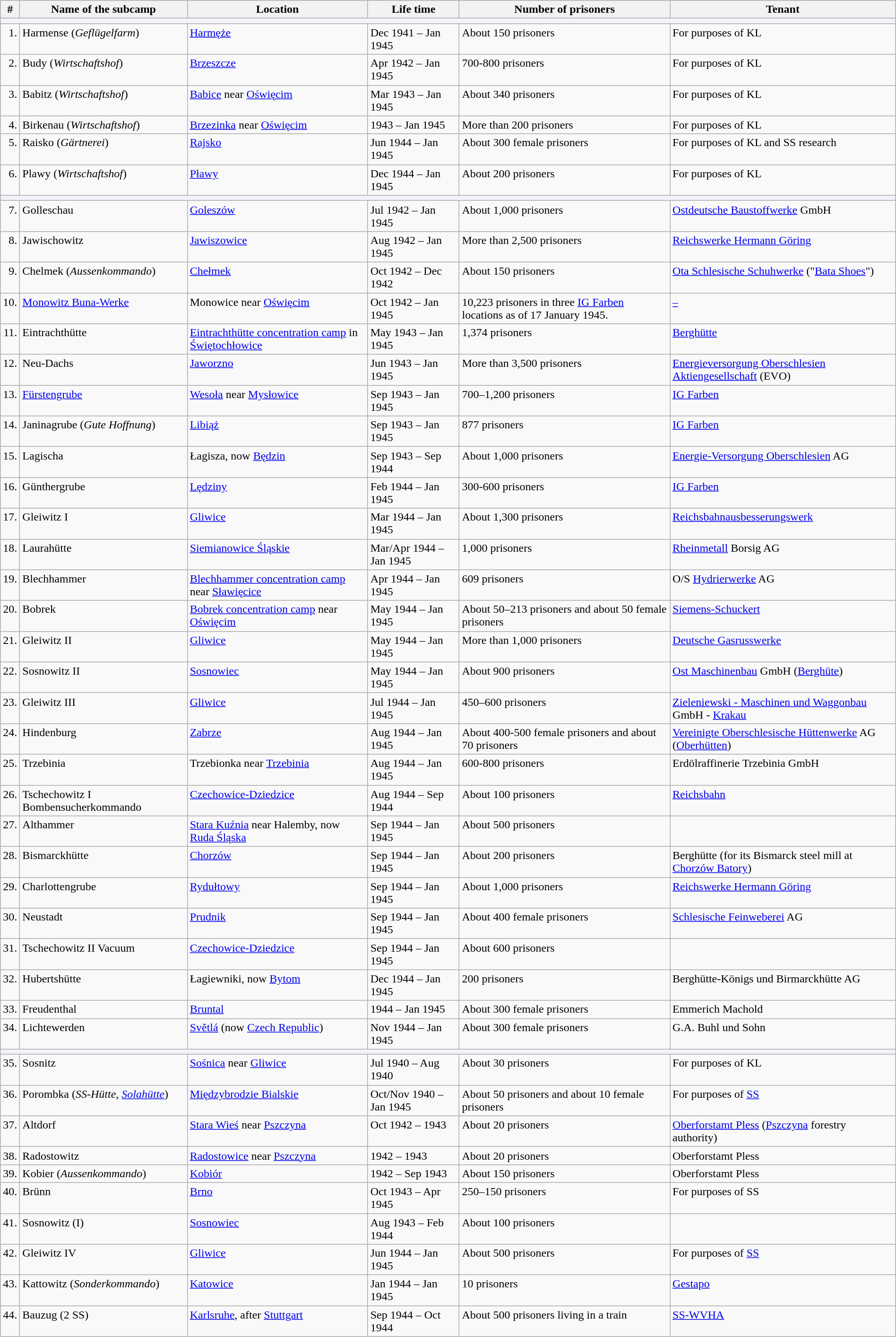<table class="wikitable" width="100%" cellpadding="6" cellspacing="0">
<tr style="background-color: #f2f2f8;">
<th valign="top">#</th>
<th valign="top">Name of the subcamp</th>
<th valign="top">Location</th>
<th valign="top">Life time</th>
<th valign="top">Number of prisoners</th>
<th valign="top">Tenant</th>
</tr>
<tr>
<td colspan="6" style="background:#f2f2f8"></td>
</tr>
<tr>
<td valign="top" align="right">1.</td>
<td valign="top" align="left">Harmense (<em>Geflügelfarm</em>)</td>
<td valign="top" align="left"><a href='#'>Harmęże</a></td>
<td valign="top" align="left">Dec 1941 – Jan 1945</td>
<td valign="top" align="left">About 150 prisoners</td>
<td valign="top" align="left">For purposes of KL</td>
</tr>
<tr -->
<td valign="top" align="right">2.</td>
<td valign="top" align="left">Budy (<em>Wirtschaftshof</em>)</td>
<td valign="top" align="left"><a href='#'>Brzeszcze</a></td>
<td valign="top" align="left">Apr 1942 – Jan 1945</td>
<td valign="top" align="left">700-800 prisoners</td>
<td valign="top" align="left">For purposes of KL</td>
</tr>
<tr -->
<td valign="top" align="right">3.</td>
<td valign="top" align="left">Babitz (<em>Wirtschaftshof</em>)</td>
<td valign="top" align="left"><a href='#'>Babice</a> near <a href='#'>Oświęcim</a></td>
<td valign="top" align="left">Mar 1943 – Jan 1945</td>
<td valign="top" align="left">About 340 prisoners</td>
<td valign="top" align="left">For purposes of KL</td>
</tr>
<tr -->
<td valign="top" align="right">4.</td>
<td valign="top" align="left">Birkenau (<em>Wirtschaftshof</em>)</td>
<td valign="top" align="left"><a href='#'>Brzezinka</a> near <a href='#'>Oświęcim</a></td>
<td valign="top" align="left">1943 – Jan 1945</td>
<td valign="top" align="left">More than 200 prisoners</td>
<td valign="top" align="left">For purposes of KL</td>
</tr>
<tr -->
<td valign="top" align="right">5.</td>
<td valign="top" align="left">Raisko (<em>Gärtnerei</em>)</td>
<td valign="top" align="left"><a href='#'>Rajsko</a></td>
<td valign="top" align="left">Jun 1944 – Jan 1945</td>
<td valign="top" align="left">About 300 female prisoners</td>
<td valign="top" align="left">For purposes of KL and SS research</td>
</tr>
<tr -->
<td valign="top" align="right">6.</td>
<td valign="top" align="left">Plawy (<em>Wirtschaftshof</em>)</td>
<td valign="top" align="left"><a href='#'>Pławy</a></td>
<td valign="top" align="left">Dec 1944 – Jan 1945</td>
<td valign="top" align="left">About 200 prisoners</td>
<td valign="top" align="left">For purposes of KL</td>
</tr>
<tr>
<td colspan="6" style="background:#f2f2f8"></td>
</tr>
<tr>
<td valign="top" align="right">7.</td>
<td valign="top" align="left">Golleschau</td>
<td valign="top" align="left"><a href='#'>Goleszów</a></td>
<td valign="top" align="left">Jul 1942 – Jan 1945</td>
<td valign="top" align="left">About 1,000 prisoners</td>
<td valign="top" align="left"><a href='#'>Ostdeutsche Baustoffwerke</a> GmbH</td>
</tr>
<tr -->
<td valign="top" align="right">8.</td>
<td valign="top" align="left">Jawischowitz</td>
<td valign="top" align="left"><a href='#'>Jawiszowice</a></td>
<td valign="top" align="left">Aug 1942 – Jan 1945</td>
<td valign="top" align="left">More than 2,500 prisoners</td>
<td valign="top" align="left"><a href='#'>Reichswerke Hermann Göring</a></td>
</tr>
<tr -->
<td valign="top" align="right">9.</td>
<td valign="top" align="left">Chelmek (<em>Aussenkommando</em>)</td>
<td valign="top" align="left"><a href='#'>Chełmek</a></td>
<td valign="top" align="left">Oct 1942 – Dec 1942</td>
<td valign="top" align="left">About 150 prisoners</td>
<td valign="top" align="left"><a href='#'>Ota Schlesische Schuhwerke</a> ("<a href='#'>Bata Shoes</a>")</td>
</tr>
<tr -->
<td valign="top" align="right">10.</td>
<td valign="top" align="left"><a href='#'>Monowitz Buna-Werke</a></td>
<td valign="top" align="left">Monowice near <a href='#'>Oświęcim</a></td>
<td valign="top" align="left">Oct 1942 – Jan 1945</td>
<td valign="top" align="left">10,223 prisoners in three <a href='#'>IG Farben</a> locations as of 17 January 1945.</td>
<td valign="top" align="left"><a href='#'>–</a></td>
</tr>
<tr -->
<td valign="top" align="right">11.</td>
<td valign="top" align="left">Eintrachthütte</td>
<td valign="top" align="left"><a href='#'>Eintrachthütte concentration camp</a> in <a href='#'>Świętochłowice</a></td>
<td valign="top" align="left">May 1943 – Jan 1945</td>
<td valign="top" align="left">1,374 prisoners</td>
<td valign="top" align="left"><a href='#'>Berghütte</a></td>
</tr>
<tr -->
<td valign="top" align="right">12.</td>
<td valign="top" align="left">Neu-Dachs</td>
<td valign="top" align="left"><a href='#'>Jaworzno</a></td>
<td valign="top" align="left">Jun 1943 – Jan 1945</td>
<td valign="top" align="left">More than 3,500 prisoners</td>
<td valign="top" align="left"><a href='#'>Energieversorgung Oberschlesien Aktiengesellschaft</a> (EVO)</td>
</tr>
<tr -->
<td valign="top" align="right">13.</td>
<td valign="top" align="left"><a href='#'>Fürstengrube</a></td>
<td valign="top" align="left"><a href='#'>Wesoła</a> near <a href='#'>Mysłowice</a></td>
<td valign="top" align="left">Sep 1943 – Jan 1945</td>
<td valign="top" align="left">700–1,200 prisoners</td>
<td valign="top" align="left"><a href='#'>IG Farben</a></td>
</tr>
<tr -->
<td valign="top" align="right">14.</td>
<td valign="top" align="left">Janinagrube (<em>Gute Hoffnung</em>)</td>
<td valign="top" align="left"><a href='#'>Libiąż</a></td>
<td valign="top" align="left">Sep 1943 – Jan 1945</td>
<td valign="top" align="left">877 prisoners</td>
<td valign="top" align="left"><a href='#'>IG Farben</a></td>
</tr>
<tr -->
<td valign="top" align="right">15.</td>
<td valign="top" align="left">Lagischa</td>
<td valign="top" align="left">Łagisza, now <a href='#'>Będzin</a></td>
<td valign="top" align="left">Sep 1943 – Sep 1944</td>
<td valign="top" align="left">About 1,000 prisoners</td>
<td valign="top" align="left"><a href='#'>Energie-Versorgung Oberschlesien</a> AG</td>
</tr>
<tr -->
<td valign="top" align="right">16.</td>
<td valign="top" align="left">Günthergrube</td>
<td valign="top" align="left"><a href='#'>Lędziny</a></td>
<td valign="top" align="left">Feb 1944 – Jan 1945</td>
<td valign="top" align="left">300-600 prisoners</td>
<td valign="top" align="left"><a href='#'>IG Farben</a></td>
</tr>
<tr -->
<td valign="top" align="right">17.</td>
<td valign="top" align="left">Gleiwitz I</td>
<td valign="top" align="left"><a href='#'>Gliwice</a></td>
<td valign="top" align="left">Mar 1944 – Jan 1945</td>
<td valign="top" align="left">About 1,300 prisoners</td>
<td valign="top" align="left"><a href='#'>Reichsbahnausbesserungswerk</a></td>
</tr>
<tr -->
<td valign="top" align="right">18.</td>
<td valign="top" align="left">Laurahütte</td>
<td valign="top" align="left"><a href='#'>Siemianowice Śląskie</a></td>
<td valign="top" align="left">Mar/Apr 1944 – Jan 1945</td>
<td valign="top" align="left">1,000 prisoners</td>
<td valign="top" align="left"><a href='#'>Rheinmetall</a> Borsig AG</td>
</tr>
<tr -->
<td valign="top" align="right">19.</td>
<td valign="top" align="left">Blechhammer</td>
<td valign="top" align="left"><a href='#'>Blechhammer concentration camp</a> near <a href='#'>Sławięcice</a></td>
<td valign="top" align="left">Apr 1944 – Jan 1945</td>
<td valign="top" align="left">609 prisoners</td>
<td valign="top" align="left">O/S <a href='#'>Hydrierwerke</a> AG</td>
</tr>
<tr -->
<td valign="top" align="right">20.</td>
<td valign="top" align="left">Bobrek</td>
<td valign="top" align="left"><a href='#'>Bobrek concentration camp</a> near <a href='#'>Oświęcim</a></td>
<td valign="top" align="left">May 1944 – Jan 1945</td>
<td valign="top" align="left">About 50–213 prisoners and about 50 female prisoners</td>
<td valign="top" align="left"><a href='#'>Siemens-Schuckert</a></td>
</tr>
<tr -->
<td valign="top" align="right">21.</td>
<td valign="top" align="left">Gleiwitz II</td>
<td valign="top" align="left"><a href='#'>Gliwice</a></td>
<td valign="top" align="left">May 1944 – Jan 1945</td>
<td valign="top" align="left">More than 1,000 prisoners</td>
<td valign="top" align="left"><a href='#'>Deutsche Gasrusswerke</a></td>
</tr>
<tr -->
<td valign="top" align="right">22.</td>
<td valign="top" align="left">Sosnowitz II</td>
<td valign="top" align="left"><a href='#'>Sosnowiec</a></td>
<td valign="top" align="left">May 1944 – Jan 1945</td>
<td valign="top" align="left">About 900 prisoners</td>
<td valign="top" align="left"><a href='#'>Ost Maschinenbau</a> GmbH (<a href='#'>Berghüte</a>)</td>
</tr>
<tr -->
<td valign="top" align="right">23.</td>
<td valign="top" align="left">Gleiwitz III</td>
<td valign="top" align="left"><a href='#'>Gliwice</a></td>
<td valign="top" align="left">Jul 1944 – Jan 1945</td>
<td valign="top" align="left">450–600 prisoners</td>
<td valign="top" align="left"><a href='#'>Zieleniewski - Maschinen und Waggonbau</a> GmbH - <a href='#'>Krakau</a></td>
</tr>
<tr -->
<td valign="top" align="right">24.</td>
<td valign="top" align="left">Hindenburg</td>
<td valign="top" align="left"><a href='#'>Zabrze</a></td>
<td valign="top" align="left">Aug 1944 – Jan 1945</td>
<td valign="top" align="left">About 400-500 female prisoners and about 70 prisoners</td>
<td valign="top" align="left"><a href='#'>Vereinigte Oberschlesische Hüttenwerke</a> AG (<a href='#'>Oberhütten</a>)</td>
</tr>
<tr -->
<td valign="top" align="right">25.</td>
<td valign="top" align="left">Trzebinia</td>
<td valign="top" align="left">Trzebionka near <a href='#'>Trzebinia</a></td>
<td valign="top" align="left">Aug 1944 – Jan 1945</td>
<td valign="top" align="left">600-800 prisoners</td>
<td valign="top" align="left">Erdölraffinerie Trzebinia GmbH</td>
</tr>
<tr -->
<td valign="top" align="right">26.</td>
<td valign="top" align="left">Tschechowitz I Bombensucherkommando</td>
<td valign="top" align="left"><a href='#'>Czechowice-Dziedzice</a></td>
<td valign="top" align="left">Aug 1944 – Sep 1944</td>
<td valign="top" align="left">About 100 prisoners</td>
<td valign="top" align="left"><a href='#'>Reichsbahn</a></td>
</tr>
<tr -->
<td valign="top" align="right">27.</td>
<td valign="top" align="left">Althammer</td>
<td valign="top" align="left"><a href='#'>Stara Kuźnia</a> near Halemby, now <a href='#'>Ruda Śląska</a></td>
<td valign="top" align="left">Sep 1944 – Jan 1945</td>
<td valign="top" align="left">About 500 prisoners</td>
<td valign="top" align="left"></td>
</tr>
<tr -->
<td valign="top" align="right">28.</td>
<td valign="top" align="left">Bismarckhütte</td>
<td valign="top" align="left"><a href='#'>Chorzów</a></td>
<td valign="top" align="left">Sep 1944 – Jan 1945</td>
<td valign="top" align="left">About 200 prisoners</td>
<td valign="top" align="left">Berghütte (for its Bismarck steel mill at <a href='#'>Chorzów Batory</a>)</td>
</tr>
<tr -->
<td valign="top" align="right">29.</td>
<td valign="top" align="left">Charlottengrube</td>
<td valign="top" align="left"><a href='#'>Rydułtowy</a></td>
<td valign="top" align="left">Sep 1944 – Jan 1945</td>
<td valign="top" align="left">About 1,000 prisoners</td>
<td valign="top" align="left"><a href='#'>Reichswerke Hermann Göring</a></td>
</tr>
<tr -->
<td valign="top" align="right">30.</td>
<td valign="top" align="left">Neustadt</td>
<td valign="top" align="left"><a href='#'>Prudnik</a></td>
<td valign="top" align="left">Sep 1944 – Jan 1945</td>
<td valign="top" align="left">About 400 female prisoners</td>
<td valign="top" align="left"><a href='#'>Schlesische Feinweberei</a> AG</td>
</tr>
<tr -->
<td valign="top" align="right">31.</td>
<td valign="top" align="left">Tschechowitz II Vacuum</td>
<td valign="top" align="left"><a href='#'>Czechowice-Dziedzice</a></td>
<td valign="top" align="left">Sep 1944 – Jan 1945</td>
<td valign="top" align="left">About 600 prisoners</td>
<td valign="top" align="left"></td>
</tr>
<tr -->
<td valign="top" align="right">32.</td>
<td valign="top" align="left">Hubertshütte</td>
<td valign="top" align="left">Łagiewniki, now <a href='#'>Bytom</a></td>
<td valign="top" align="left">Dec 1944 – Jan 1945</td>
<td valign="top" align="left">200 prisoners</td>
<td valign="top" align="left">Berghütte-Königs und Birmarckhütte AG</td>
</tr>
<tr -->
<td valign="top" align="right">33.</td>
<td valign="top" align="left">Freudenthal</td>
<td valign="top" align="left"><a href='#'>Bruntal</a></td>
<td valign="top" align="left">1944 – Jan 1945</td>
<td valign="top" align="left">About 300 female prisoners</td>
<td valign="top" align="left">Emmerich Machold</td>
</tr>
<tr -->
<td valign="top" align="right">34.</td>
<td valign="top" align="left">Lichtewerden</td>
<td valign="top" align="left"><a href='#'>Světlá</a> (now <a href='#'>Czech Republic</a>)</td>
<td valign="top" align="left">Nov 1944 – Jan 1945</td>
<td valign="top" align="left">About 300 female prisoners</td>
<td valign="top" align="left">G.A. Buhl und Sohn</td>
</tr>
<tr>
<td colspan="6" style="background:#f2f2f8"></td>
</tr>
<tr>
<td valign="top" align="right">35.</td>
<td valign="top" align="left">Sosnitz</td>
<td valign="top" align="left"><a href='#'>Sośnica</a> near <a href='#'>Gliwice</a></td>
<td valign="top" align="left">Jul 1940 – Aug 1940</td>
<td valign="top" align="left">About 30 prisoners</td>
<td valign="top" align="left">For purposes of KL</td>
</tr>
<tr -->
<td valign="top" align="right">36.</td>
<td valign="top" align="left">Porombka (<em>SS-Hütte</em>, <em><a href='#'>Solahütte</a></em>)</td>
<td valign="top" align="left"><a href='#'>Międzybrodzie Bialskie</a></td>
<td valign="top" align="left">Oct/Nov 1940 – Jan 1945</td>
<td valign="top" align="left">About 50 prisoners and about 10 female prisoners</td>
<td valign="top" align="left">For purposes of <a href='#'>SS</a></td>
</tr>
<tr -->
<td valign="top" align="right">37.</td>
<td valign="top" align="left">Altdorf</td>
<td valign="top" align="left"><a href='#'>Stara Wieś</a> near <a href='#'>Pszczyna</a></td>
<td valign="top" align="left">Oct 1942 – 1943</td>
<td valign="top" align="left">About 20 prisoners</td>
<td valign="top" align="left"><a href='#'>Oberforstamt Pless</a> (<a href='#'>Pszczyna</a> forestry authority)</td>
</tr>
<tr -->
<td valign="top" align="right">38.</td>
<td valign="top" align="left">Radostowitz</td>
<td valign="top" align="left"><a href='#'>Radostowice</a> near <a href='#'>Pszczyna</a></td>
<td valign="top" align="left">1942 – 1943</td>
<td valign="top" align="left">About 20 prisoners</td>
<td valign="top" align="left">Oberforstamt Pless</td>
</tr>
<tr -->
<td valign="top" align="right">39.</td>
<td valign="top" align="left">Kobier (<em>Aussenkommando</em>)</td>
<td valign="top" align="left"><a href='#'>Kobiór</a></td>
<td valign="top" align="left">1942 – Sep 1943</td>
<td valign="top" align="left">About 150 prisoners</td>
<td valign="top" align="left">Oberforstamt Pless</td>
</tr>
<tr -->
<td valign="top" align="right">40.</td>
<td valign="top" align="left">Brünn</td>
<td valign="top" align="left"><a href='#'>Brno</a></td>
<td valign="top" align="left">Oct 1943 – Apr 1945</td>
<td valign="top" align="left">250–150 prisoners</td>
<td valign="top" align="left">For purposes of SS</td>
</tr>
<tr -->
<td valign="top" align="right">41.</td>
<td valign="top" align="left">Sosnowitz (I)</td>
<td valign="top" align="left"><a href='#'>Sosnowiec</a></td>
<td valign="top" align="left">Aug 1943 – Feb 1944</td>
<td valign="top" align="left">About 100 prisoners</td>
<td valign="top" align="left"></td>
</tr>
<tr -->
<td valign="top" align="right">42.</td>
<td valign="top" align="left">Gleiwitz IV</td>
<td valign="top" align="left"><a href='#'>Gliwice</a></td>
<td valign="top" align="left">Jun 1944 – Jan 1945</td>
<td valign="top" align="left">About 500 prisoners</td>
<td valign="top" align="left">For purposes of <a href='#'>SS</a></td>
</tr>
<tr -->
<td valign="top" align="right">43.</td>
<td valign="top" align="left">Kattowitz (<em>Sonderkommando</em>)</td>
<td valign="top" align="left"><a href='#'>Katowice</a></td>
<td valign="top" align="left">Jan 1944 – Jan 1945</td>
<td valign="top" align="left">10 prisoners</td>
<td valign="top" align="left"><a href='#'>Gestapo</a></td>
</tr>
<tr -->
<td valign="top" align="right">44.</td>
<td valign="top" align="left">Bauzug (2 SS)</td>
<td valign="top" align="left"><a href='#'>Karlsruhe</a>, after <a href='#'>Stuttgart</a></td>
<td valign="top" align="left">Sep 1944 – Oct 1944</td>
<td valign="top" align="left">About 500 prisoners living in a train</td>
<td valign="top" align="left"><a href='#'>SS-WVHA</a></td>
</tr>
</table>
